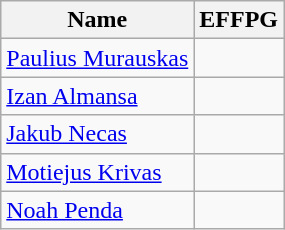<table class=wikitable>
<tr>
<th>Name</th>
<th>EFFPG</th>
</tr>
<tr>
<td> <a href='#'>Paulius Murauskas</a></td>
<td></td>
</tr>
<tr>
<td> <a href='#'>Izan Almansa</a></td>
<td></td>
</tr>
<tr>
<td> <a href='#'>Jakub Necas</a></td>
<td></td>
</tr>
<tr>
<td> <a href='#'>Motiejus Krivas</a></td>
<td></td>
</tr>
<tr>
<td> <a href='#'>Noah Penda</a></td>
<td></td>
</tr>
</table>
